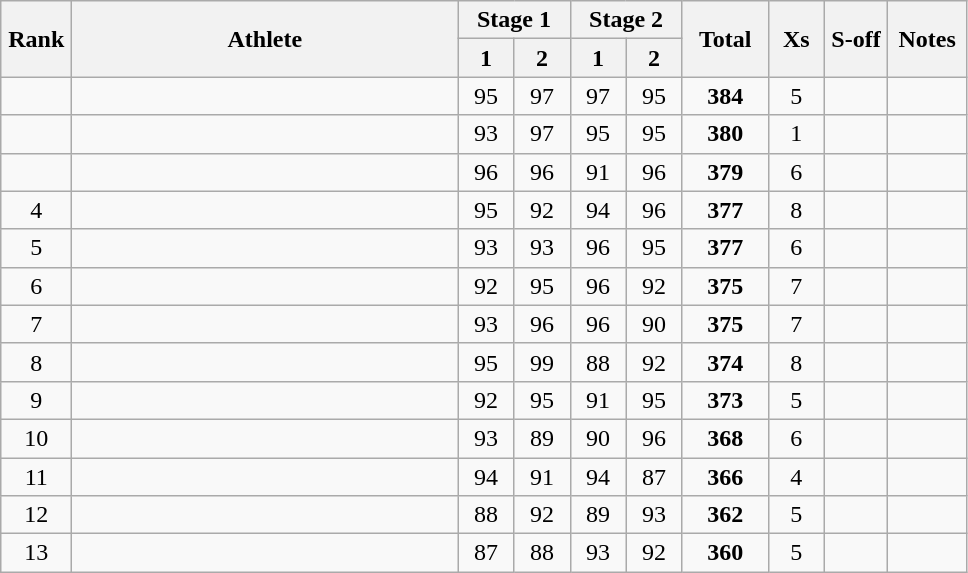<table class="wikitable" style="text-align:center">
<tr>
<th rowspan=2 width=40>Rank</th>
<th rowspan=2 width=250>Athlete</th>
<th colspan=2>Stage 1</th>
<th colspan=2>Stage 2</th>
<th rowspan=2 width=50>Total</th>
<th rowspan=2 width=30>Xs</th>
<th rowspan=2 width=35>S-off</th>
<th rowspan=2 width=45>Notes</th>
</tr>
<tr>
<th width=30>1</th>
<th width=30>2</th>
<th width=30>1</th>
<th width=30>2</th>
</tr>
<tr>
<td></td>
<td align=left></td>
<td>95</td>
<td>97</td>
<td>97</td>
<td>95</td>
<td><strong>384</strong></td>
<td>5</td>
<td></td>
<td></td>
</tr>
<tr>
<td></td>
<td align=left></td>
<td>93</td>
<td>97</td>
<td>95</td>
<td>95</td>
<td><strong>380</strong></td>
<td>1</td>
<td></td>
<td></td>
</tr>
<tr>
<td></td>
<td align=left></td>
<td>96</td>
<td>96</td>
<td>91</td>
<td>96</td>
<td><strong>379</strong></td>
<td>6</td>
<td></td>
<td></td>
</tr>
<tr>
<td>4</td>
<td align=left></td>
<td>95</td>
<td>92</td>
<td>94</td>
<td>96</td>
<td><strong>377</strong></td>
<td>8</td>
<td></td>
<td></td>
</tr>
<tr>
<td>5</td>
<td align=left></td>
<td>93</td>
<td>93</td>
<td>96</td>
<td>95</td>
<td><strong>377</strong></td>
<td>6</td>
<td></td>
<td></td>
</tr>
<tr>
<td>6</td>
<td align=left></td>
<td>92</td>
<td>95</td>
<td>96</td>
<td>92</td>
<td><strong>375</strong></td>
<td>7</td>
<td></td>
<td></td>
</tr>
<tr>
<td>7</td>
<td align=left></td>
<td>93</td>
<td>96</td>
<td>96</td>
<td>90</td>
<td><strong>375</strong></td>
<td>7</td>
<td></td>
<td></td>
</tr>
<tr>
<td>8</td>
<td align=left></td>
<td>95</td>
<td>99</td>
<td>88</td>
<td>92</td>
<td><strong>374</strong></td>
<td>8</td>
<td></td>
<td></td>
</tr>
<tr>
<td>9</td>
<td align=left></td>
<td>92</td>
<td>95</td>
<td>91</td>
<td>95</td>
<td><strong>373</strong></td>
<td>5</td>
<td></td>
<td></td>
</tr>
<tr>
<td>10</td>
<td align=left></td>
<td>93</td>
<td>89</td>
<td>90</td>
<td>96</td>
<td><strong>368</strong></td>
<td>6</td>
<td></td>
<td></td>
</tr>
<tr>
<td>11</td>
<td align=left></td>
<td>94</td>
<td>91</td>
<td>94</td>
<td>87</td>
<td><strong>366</strong></td>
<td>4</td>
<td></td>
<td></td>
</tr>
<tr>
<td>12</td>
<td align=left></td>
<td>88</td>
<td>92</td>
<td>89</td>
<td>93</td>
<td><strong>362</strong></td>
<td>5</td>
<td></td>
<td></td>
</tr>
<tr>
<td>13</td>
<td align=left></td>
<td>87</td>
<td>88</td>
<td>93</td>
<td>92</td>
<td><strong>360</strong></td>
<td>5</td>
<td></td>
<td></td>
</tr>
</table>
